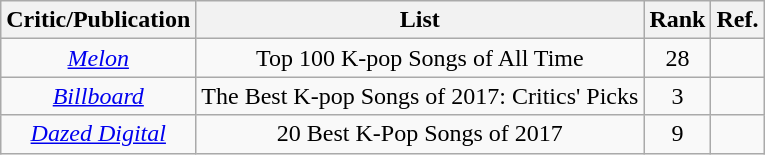<table class="wikitable" style="text-align:center">
<tr>
<th>Critic/Publication</th>
<th>List</th>
<th>Rank</th>
<th>Ref.</th>
</tr>
<tr>
<td><em><a href='#'>Melon</a></em></td>
<td>Top 100 K-pop Songs of All Time</td>
<td>28</td>
<td></td>
</tr>
<tr>
<td><em><a href='#'>Billboard</a></em></td>
<td>The Best K-pop Songs of 2017: Critics' Picks</td>
<td>3</td>
<td></td>
</tr>
<tr>
<td><em><a href='#'>Dazed Digital</a></em></td>
<td>20 Best K-Pop Songs of 2017</td>
<td>9</td>
<td></td>
</tr>
</table>
